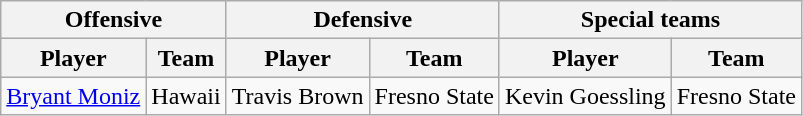<table class="wikitable">
<tr>
<th colspan="2">Offensive</th>
<th colspan="2">Defensive</th>
<th colspan="2">Special teams</th>
</tr>
<tr>
<th>Player</th>
<th>Team</th>
<th>Player</th>
<th>Team</th>
<th>Player</th>
<th>Team</th>
</tr>
<tr>
<td><a href='#'>Bryant Moniz</a></td>
<td>Hawaii</td>
<td>Travis Brown</td>
<td>Fresno State</td>
<td>Kevin Goessling</td>
<td>Fresno State</td>
</tr>
</table>
